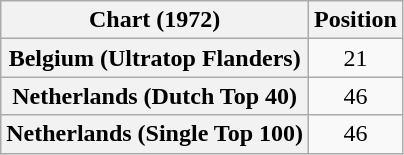<table class="wikitable sortable plainrowheaders" style="text-align:center">
<tr>
<th>Chart (1972)</th>
<th>Position</th>
</tr>
<tr>
<th scope="row">Belgium (Ultratop Flanders)</th>
<td>21</td>
</tr>
<tr>
<th scope="row">Netherlands (Dutch Top 40)</th>
<td>46</td>
</tr>
<tr>
<th scope="row">Netherlands (Single Top 100)</th>
<td>46</td>
</tr>
</table>
